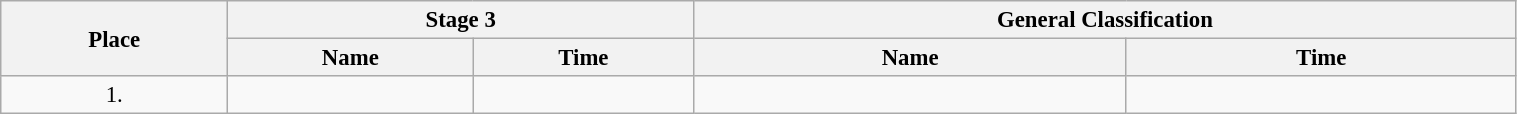<table class="wikitable"  style="font-size:95%; width:80%;">
<tr>
<th rowspan="2">Place</th>
<th colspan="2">Stage 3</th>
<th colspan="2">General Classification</th>
</tr>
<tr>
<th>Name</th>
<th>Time</th>
<th>Name</th>
<th>Time</th>
</tr>
<tr>
<td style="text-align:center;">1.</td>
<td></td>
<td></td>
<td></td>
<td></td>
</tr>
</table>
